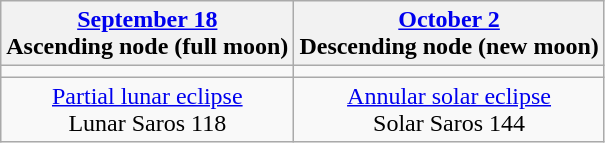<table class="wikitable">
<tr>
<th><a href='#'>September 18</a><br>Ascending node (full moon)<br></th>
<th><a href='#'>October 2</a><br>Descending node (new moon)<br></th>
</tr>
<tr>
<td></td>
<td></td>
</tr>
<tr align=center>
<td><a href='#'>Partial lunar eclipse</a><br>Lunar Saros 118</td>
<td><a href='#'>Annular solar eclipse</a><br>Solar Saros 144</td>
</tr>
</table>
